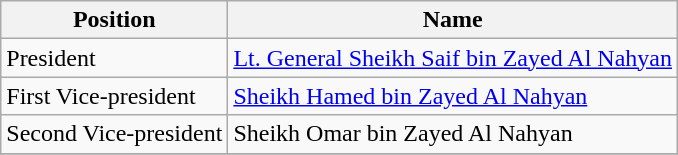<table class="wikitable">
<tr>
<th>Position</th>
<th>Name</th>
</tr>
<tr>
<td>President</td>
<td><a href='#'>Lt. General Sheikh Saif bin Zayed Al Nahyan</a></td>
</tr>
<tr>
<td>First Vice-president</td>
<td><a href='#'>Sheikh Hamed bin Zayed Al Nahyan</a></td>
</tr>
<tr>
<td>Second Vice-president</td>
<td>Sheikh Omar bin Zayed Al Nahyan</td>
</tr>
<tr>
</tr>
</table>
